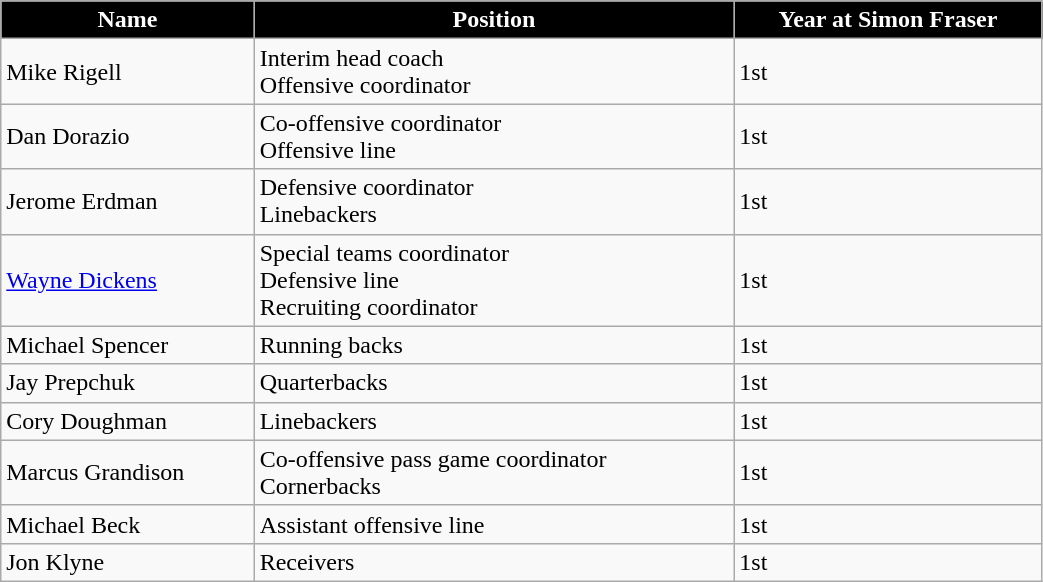<table class="wikitable" style="width:55%">
<tr>
<th style="background:black; color:white">Name</th>
<th style="background:black; color:white">Position</th>
<th style="background:black; color:white">Year at Simon Fraser</th>
</tr>
<tr>
<td>Mike Rigell</td>
<td>Interim head coach<br>Offensive coordinator</td>
<td>1st</td>
</tr>
<tr>
<td>Dan Dorazio</td>
<td>Co-offensive coordinator<br>Offensive line</td>
<td>1st</td>
</tr>
<tr>
<td>Jerome Erdman</td>
<td>Defensive coordinator<br>Linebackers</td>
<td>1st</td>
</tr>
<tr>
<td><a href='#'>Wayne Dickens</a></td>
<td>Special teams coordinator<br>Defensive line<br>Recruiting coordinator</td>
<td>1st</td>
</tr>
<tr>
<td>Michael Spencer</td>
<td>Running backs</td>
<td>1st</td>
</tr>
<tr>
<td>Jay Prepchuk</td>
<td>Quarterbacks</td>
<td>1st</td>
</tr>
<tr>
<td>Cory Doughman</td>
<td>Linebackers</td>
<td>1st</td>
</tr>
<tr>
<td>Marcus Grandison</td>
<td>Co-offensive pass game coordinator<br>Cornerbacks</td>
<td>1st</td>
</tr>
<tr>
<td>Michael Beck</td>
<td>Assistant offensive line</td>
<td>1st</td>
</tr>
<tr>
<td>Jon Klyne</td>
<td>Receivers</td>
<td>1st</td>
</tr>
</table>
